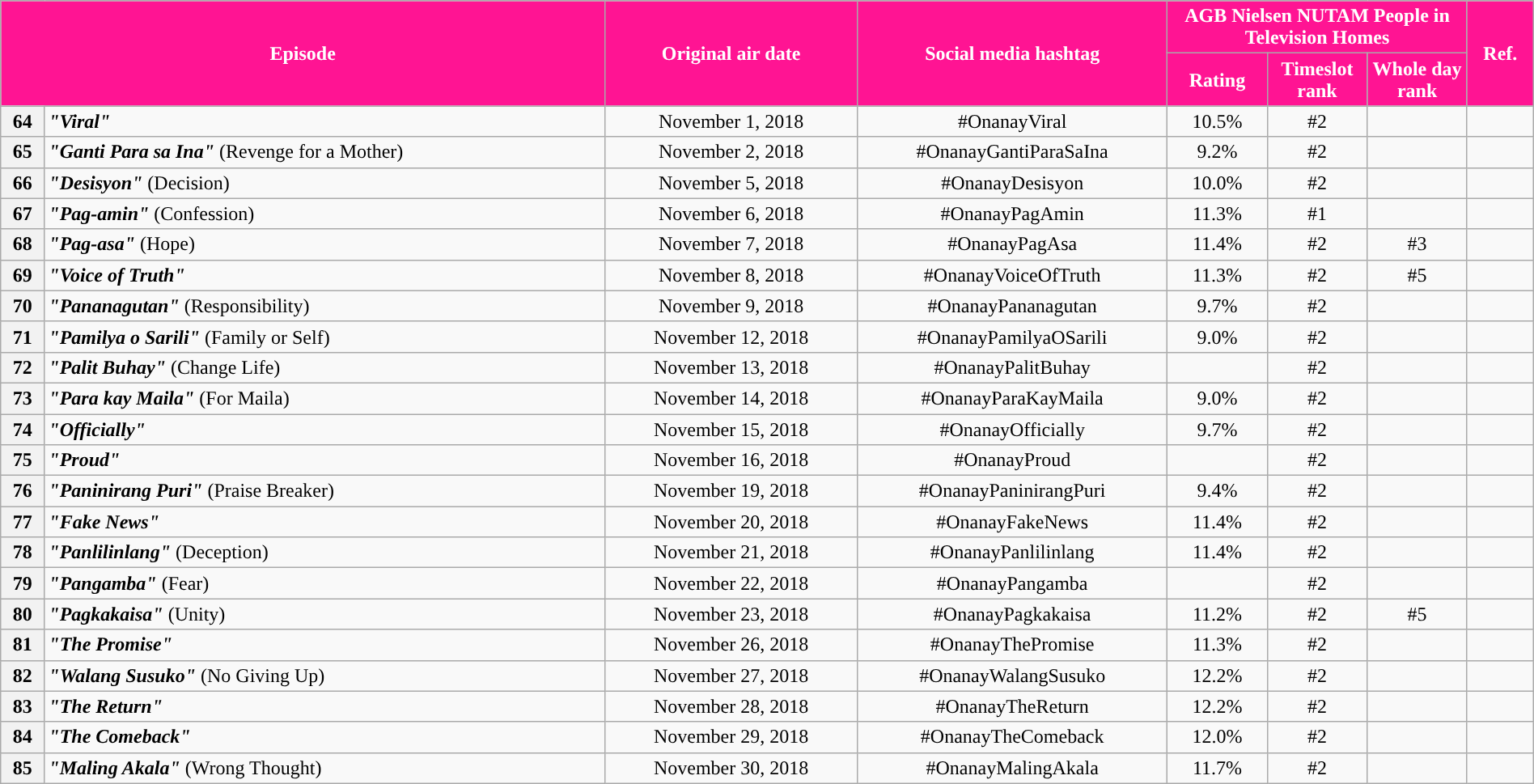<table class="wikitable" style="text-align:center; font-size:100%; line-height:18px;" width="100%">
<tr>
<th style="background-color:#FF1493; color:#ffffff;" colspan="2" rowspan="2">Episode</th>
<th style="background-color:#FF1493; color:white" rowspan="2">Original air date</th>
<th style="background-color:#FF1493; color:white" rowspan="2">Social media hashtag</th>
<th style="background-color:#FF1493; color:#ffffff;" colspan="3">AGB Nielsen NUTAM People in Television Homes</th>
<th style="background-color:#FF1493;  color:#ffffff;" rowspan="2">Ref.</th>
</tr>
<tr>
<th style="background-color:#FF1493; width:75px; color:#ffffff;">Rating</th>
<th style="background-color:#FF1493;  width:75px; color:#ffffff;">Timeslot<br>rank</th>
<th style="background-color:#FF1493; width:75px; color:#ffffff;">Whole day<br>rank</th>
</tr>
<tr>
<th>64</th>
<td style="text-align: left;"><strong><em>"Viral"</em></strong></td>
<td>November 1, 2018</td>
<td>#OnanayViral</td>
<td>10.5%</td>
<td>#2</td>
<td></td>
<td></td>
</tr>
<tr>
<th>65</th>
<td style="text-align: left;"><strong><em>"Ganti Para sa Ina"</em></strong> (Revenge for a Mother)</td>
<td>November 2, 2018</td>
<td>#OnanayGantiParaSaIna</td>
<td>9.2%</td>
<td>#2</td>
<td></td>
<td></td>
</tr>
<tr>
<th>66</th>
<td style="text-align: left;"><strong><em>"Desisyon"</em></strong> (Decision)</td>
<td>November 5, 2018</td>
<td>#OnanayDesisyon</td>
<td>10.0%</td>
<td>#2</td>
<td></td>
<td></td>
</tr>
<tr>
<th>67</th>
<td style="text-align: left;"><strong><em>"Pag-amin"</em></strong> (Confession)</td>
<td>November 6, 2018</td>
<td>#OnanayPagAmin</td>
<td>11.3%</td>
<td>#1</td>
<td></td>
<td></td>
</tr>
<tr>
<th>68</th>
<td style="text-align: left;"><strong><em>"Pag-asa"</em></strong> (Hope)</td>
<td>November 7, 2018</td>
<td>#OnanayPagAsa</td>
<td>11.4%</td>
<td>#2</td>
<td>#3</td>
<td></td>
</tr>
<tr>
<th>69</th>
<td style="text-align: left;"><strong><em>"Voice of Truth"</em></strong></td>
<td>November 8, 2018</td>
<td>#OnanayVoiceOfTruth</td>
<td>11.3%</td>
<td>#2</td>
<td>#5</td>
<td></td>
</tr>
<tr>
<th>70</th>
<td style="text-align: left;"><strong><em>"Pananagutan"</em></strong> (Responsibility)</td>
<td>November 9, 2018</td>
<td>#OnanayPananagutan</td>
<td>9.7%</td>
<td>#2</td>
<td></td>
<td></td>
</tr>
<tr>
<th>71</th>
<td style="text-align: left;"><strong><em>"Pamilya o Sarili"</em></strong> (Family or Self)</td>
<td>November 12, 2018</td>
<td>#OnanayPamilyaOSarili</td>
<td>9.0%</td>
<td>#2</td>
<td></td>
<td></td>
</tr>
<tr>
<th>72</th>
<td style="text-align: left;"><strong><em>"Palit Buhay"</em></strong> (Change Life)</td>
<td>November 13, 2018</td>
<td>#OnanayPalitBuhay</td>
<td></td>
<td>#2</td>
<td></td>
<td></td>
</tr>
<tr>
<th>73</th>
<td style="text-align: left;"><strong><em>"Para kay Maila"</em></strong> (For Maila)</td>
<td>November 14, 2018</td>
<td>#OnanayParaKayMaila</td>
<td>9.0%</td>
<td>#2</td>
<td></td>
<td></td>
</tr>
<tr>
<th>74</th>
<td style="text-align: left;"><strong><em>"Officially"</em></strong></td>
<td>November 15, 2018</td>
<td>#OnanayOfficially</td>
<td>9.7%</td>
<td>#2</td>
<td></td>
<td></td>
</tr>
<tr>
<th>75</th>
<td style="text-align: left;"><strong><em>"Proud"</em></strong></td>
<td>November 16, 2018</td>
<td>#OnanayProud</td>
<td></td>
<td>#2</td>
<td></td>
<td></td>
</tr>
<tr>
<th>76</th>
<td style="text-align: left;"><strong><em>"Paninirang Puri"</em></strong> (Praise Breaker)</td>
<td>November 19, 2018</td>
<td>#OnanayPaninirangPuri</td>
<td>9.4%</td>
<td>#2</td>
<td></td>
<td></td>
</tr>
<tr>
<th>77</th>
<td style="text-align: left;"><strong><em>"Fake News"</em></strong></td>
<td>November 20, 2018</td>
<td>#OnanayFakeNews</td>
<td>11.4%</td>
<td>#2</td>
<td></td>
<td></td>
</tr>
<tr>
<th>78</th>
<td style="text-align: left;"><strong><em>"Panlilinlang"</em></strong> (Deception)</td>
<td>November 21, 2018</td>
<td>#OnanayPanlilinlang</td>
<td>11.4%</td>
<td>#2</td>
<td></td>
<td></td>
</tr>
<tr>
<th>79</th>
<td style="text-align: left;"><strong><em>"Pangamba"</em></strong> (Fear)</td>
<td>November 22, 2018</td>
<td>#OnanayPangamba</td>
<td></td>
<td>#2</td>
<td></td>
<td></td>
</tr>
<tr>
<th>80</th>
<td style="text-align: left;"><strong><em>"Pagkakaisa"</em></strong> (Unity)</td>
<td>November 23, 2018</td>
<td>#OnanayPagkakaisa</td>
<td>11.2%</td>
<td>#2</td>
<td>#5</td>
<td></td>
</tr>
<tr>
<th>81</th>
<td style="text-align: left;"><strong><em>"The Promise"</em></strong></td>
<td>November 26, 2018</td>
<td>#OnanayThePromise</td>
<td>11.3%</td>
<td>#2</td>
<td></td>
<td></td>
</tr>
<tr>
<th>82</th>
<td style="text-align: left;"><strong><em>"Walang Susuko"</em></strong> (No Giving Up)</td>
<td>November 27, 2018</td>
<td>#OnanayWalangSusuko</td>
<td>12.2%</td>
<td>#2</td>
<td></td>
<td></td>
</tr>
<tr>
<th>83</th>
<td style="text-align: left;"><strong><em>"The Return"</em></strong></td>
<td>November 28, 2018</td>
<td>#OnanayTheReturn</td>
<td>12.2%</td>
<td>#2</td>
<td></td>
<td></td>
</tr>
<tr>
<th>84</th>
<td style="text-align: left;"><strong><em>"The Comeback"</em></strong></td>
<td>November 29, 2018</td>
<td>#OnanayTheComeback</td>
<td>12.0%</td>
<td>#2</td>
<td></td>
<td></td>
</tr>
<tr>
<th>85</th>
<td style="text-align: left;"><strong><em>"Maling Akala"</em></strong> (Wrong Thought)</td>
<td>November 30, 2018</td>
<td>#OnanayMalingAkala</td>
<td>11.7%</td>
<td>#2</td>
<td></td>
<td></td>
</tr>
</table>
